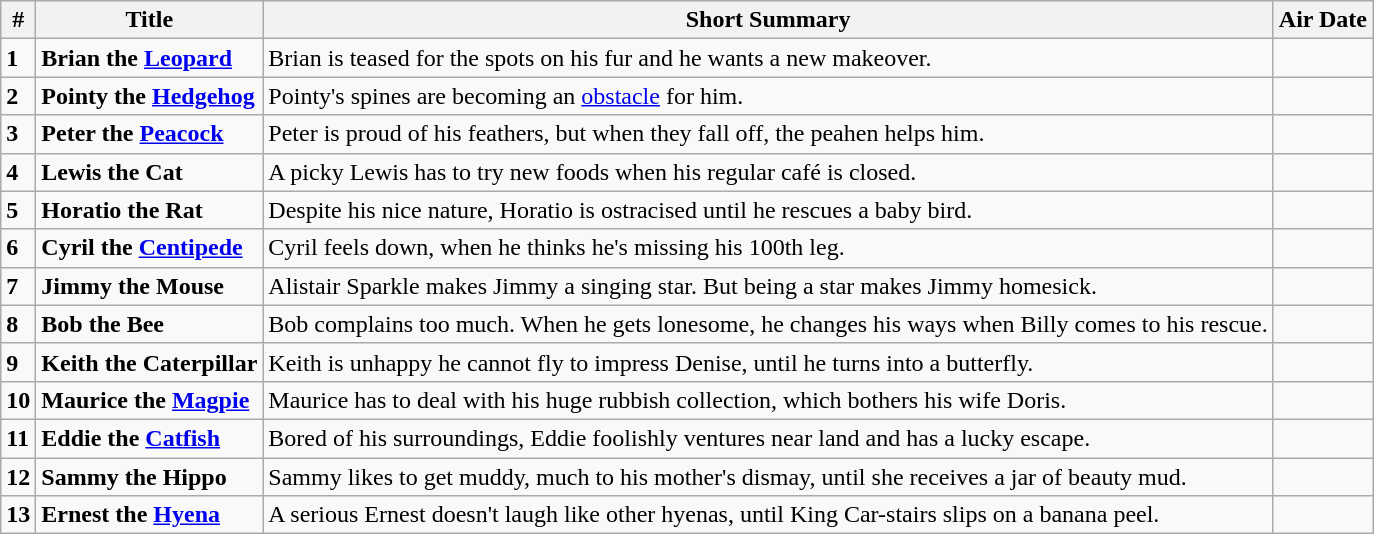<table class="wikitable">
<tr>
<th><strong>#</strong></th>
<th><strong>Title</strong></th>
<th><strong>Short Summary</strong></th>
<th><strong>Air Date</strong></th>
</tr>
<tr>
<td><strong>1</strong></td>
<td><strong>Brian the <a href='#'>Leopard</a></strong></td>
<td>Brian is teased for the spots on his fur and he wants a new makeover.</td>
<td></td>
</tr>
<tr>
<td><strong>2</strong></td>
<td><strong>Pointy the <a href='#'>Hedgehog</a></strong></td>
<td>Pointy's spines are becoming an <a href='#'>obstacle</a> for him.</td>
<td></td>
</tr>
<tr>
<td><strong>3</strong></td>
<td><strong>Peter the <a href='#'>Peacock</a></strong></td>
<td>Peter is proud of his feathers, but when they fall off, the peahen helps him.</td>
<td></td>
</tr>
<tr>
<td><strong>4</strong></td>
<td><strong>Lewis the Cat</strong></td>
<td>A picky Lewis has to try new foods when his regular café is closed.</td>
<td></td>
</tr>
<tr>
<td><strong>5</strong></td>
<td><strong>Horatio the Rat</strong></td>
<td>Despite his nice nature, Horatio is ostracised until he rescues a baby bird.</td>
<td></td>
</tr>
<tr>
<td><strong>6</strong></td>
<td><strong>Cyril the <a href='#'>Centipede</a></strong></td>
<td>Cyril feels down, when he thinks he's missing his 100th leg.</td>
<td></td>
</tr>
<tr>
<td><strong>7</strong></td>
<td><strong>Jimmy the Mouse</strong></td>
<td>Alistair Sparkle makes Jimmy a singing star. But being a star makes Jimmy homesick.</td>
<td></td>
</tr>
<tr>
<td><strong>8</strong></td>
<td><strong>Bob the Bee</strong></td>
<td>Bob complains too much. When he gets lonesome, he changes his ways when Billy comes to his rescue.</td>
<td></td>
</tr>
<tr>
<td><strong>9</strong></td>
<td><strong>Keith the Caterpillar</strong></td>
<td>Keith is unhappy he cannot fly to impress Denise, until he turns into a butterfly.</td>
<td></td>
</tr>
<tr>
<td><strong>10</strong></td>
<td><strong>Maurice the <a href='#'>Magpie</a></strong></td>
<td>Maurice has to deal with his huge rubbish collection, which bothers his wife Doris.</td>
<td></td>
</tr>
<tr>
<td><strong>11</strong></td>
<td><strong>Eddie the <a href='#'>Catfish</a></strong></td>
<td>Bored of his surroundings, Eddie foolishly ventures near land and has a lucky escape.</td>
<td></td>
</tr>
<tr>
<td><strong>12</strong></td>
<td><strong>Sammy the Hippo</strong></td>
<td>Sammy likes to get muddy, much to his mother's dismay, until she receives a jar of beauty mud.</td>
<td></td>
</tr>
<tr>
<td><strong>13</strong></td>
<td><strong>Ernest the <a href='#'>Hyena</a></strong></td>
<td>A serious Ernest doesn't laugh like other hyenas, until King Car-stairs slips on a banana peel.</td>
<td></td>
</tr>
</table>
